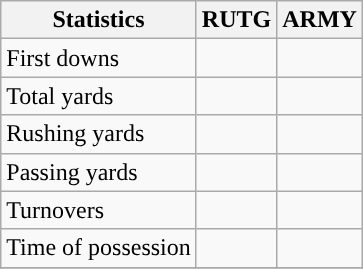<table class="wikitable">
<tr>
<th>Statistics</th>
<th>RUTG</th>
<th>ARMY</th>
</tr>
<tr>
<td>First downs</td>
<td></td>
<td></td>
</tr>
<tr>
<td>Total yards</td>
<td></td>
<td></td>
</tr>
<tr>
<td>Rushing yards</td>
<td></td>
<td></td>
</tr>
<tr>
<td>Passing yards</td>
<td></td>
<td></td>
</tr>
<tr>
<td>Turnovers</td>
<td></td>
<td></td>
</tr>
<tr>
<td>Time of possession</td>
<td></td>
<td></td>
</tr>
<tr>
</tr>
</table>
